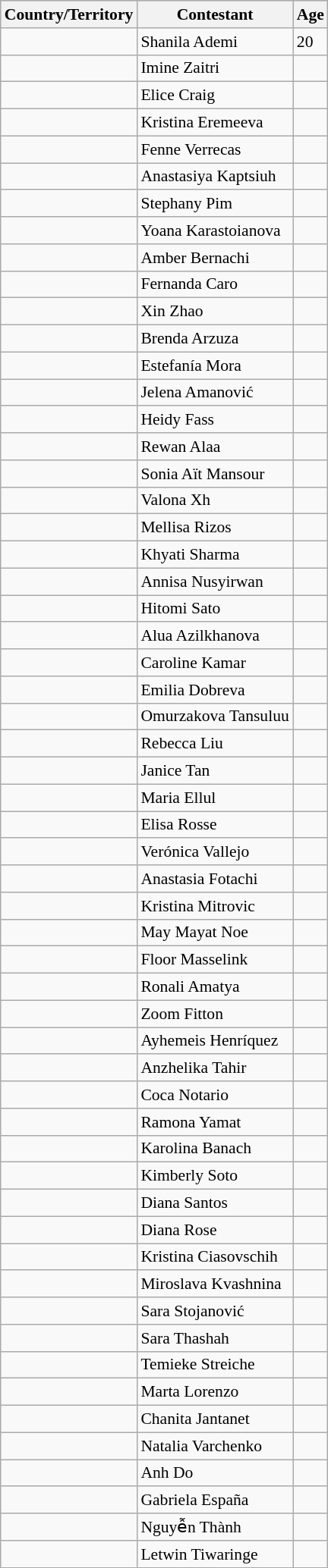<table class="wikitable sortable" style="font-size: 90%;" border="2" cellpadding="4" background: #f9f9f9;>
<tr bgcolor="#CCCCCC" align="center">
<th>Country/Territory</th>
<th>Contestant</th>
<th>Age</th>
</tr>
<tr>
<td></td>
<td>Shanila Ademi</td>
<td>20</td>
</tr>
<tr>
<td></td>
<td>Imine Zaitri</td>
<td></td>
</tr>
<tr>
<td></td>
<td>Elice Craig</td>
<td></td>
</tr>
<tr>
<td></td>
<td>Kristina Eremeeva</td>
<td></td>
</tr>
<tr>
<td></td>
<td>Fenne Verrecas</td>
<td></td>
</tr>
<tr>
<td></td>
<td>Anastasiya Kaptsiuh</td>
<td></td>
</tr>
<tr>
<td></td>
<td>Stephany Pim</td>
<td></td>
</tr>
<tr>
<td></td>
<td>Yoana Karastoianova</td>
<td></td>
</tr>
<tr>
<td></td>
<td>Amber Bernachi</td>
<td></td>
</tr>
<tr>
<td></td>
<td>Fernanda Caro</td>
<td></td>
</tr>
<tr>
<td></td>
<td>Xin Zhao</td>
<td></td>
</tr>
<tr>
<td></td>
<td>Brenda Arzuza</td>
<td></td>
</tr>
<tr>
<td></td>
<td>Estefanía Mora</td>
<td></td>
</tr>
<tr>
<td></td>
<td>Jelena Amanović</td>
<td></td>
</tr>
<tr>
<td></td>
<td>Heidy Fass</td>
<td></td>
</tr>
<tr>
<td></td>
<td>Rewan Alaa</td>
<td></td>
</tr>
<tr>
<td></td>
<td>Sonia Aït Mansour</td>
<td></td>
</tr>
<tr>
<td></td>
<td>Valona Xh</td>
<td></td>
</tr>
<tr>
<td></td>
<td>Mellisa Rizos</td>
<td></td>
</tr>
<tr>
<td></td>
<td>Khyati Sharma</td>
<td></td>
</tr>
<tr>
<td></td>
<td>Annisa Nusyirwan</td>
<td></td>
</tr>
<tr>
<td></td>
<td>Hitomi Sato</td>
<td></td>
</tr>
<tr>
<td></td>
<td>Alua Azilkhanova</td>
<td></td>
</tr>
<tr>
<td></td>
<td>Caroline Kamar</td>
<td></td>
</tr>
<tr>
<td></td>
<td>Emilia Dobreva</td>
<td></td>
</tr>
<tr>
<td></td>
<td>Omurzakova Tansuluu</td>
<td></td>
</tr>
<tr>
<td></td>
<td>Rebecca Liu</td>
<td></td>
</tr>
<tr>
<td></td>
<td>Janice Tan</td>
<td></td>
</tr>
<tr>
<td></td>
<td>Maria Ellul</td>
<td></td>
</tr>
<tr>
<td></td>
<td>Elisa Rosse </td>
<td></td>
</tr>
<tr>
<td></td>
<td>Verónica Vallejo</td>
<td></td>
</tr>
<tr>
<td></td>
<td>Anastasia Fotachi</td>
<td></td>
</tr>
<tr>
<td></td>
<td>Kristina Mitrovic</td>
<td></td>
</tr>
<tr>
<td></td>
<td>May Mayat Noe</td>
<td></td>
</tr>
<tr>
<td></td>
<td>Floor Masselink </td>
<td></td>
</tr>
<tr>
<td></td>
<td>Ronali Amatya</td>
<td></td>
</tr>
<tr>
<td></td>
<td>Zoom Fitton</td>
<td></td>
</tr>
<tr>
<td></td>
<td>Ayhemeis Henríquez</td>
<td></td>
</tr>
<tr>
<td></td>
<td>Anzhelika Tahir</td>
<td></td>
</tr>
<tr>
<td></td>
<td>Coca Notario</td>
<td></td>
</tr>
<tr>
<td></td>
<td>Ramona Yamat</td>
<td></td>
</tr>
<tr>
<td></td>
<td>Karolina Banach</td>
<td></td>
</tr>
<tr>
<td></td>
<td>Kimberly Soto</td>
<td></td>
</tr>
<tr>
<td></td>
<td>Diana Santos</td>
<td></td>
</tr>
<tr>
<td></td>
<td>Diana Rose</td>
<td></td>
</tr>
<tr>
<td></td>
<td>Kristina Ciasovschih</td>
<td></td>
</tr>
<tr>
<td></td>
<td>Miroslava Kvashnina</td>
<td></td>
</tr>
<tr>
<td></td>
<td>Sara Stojanović</td>
<td></td>
</tr>
<tr>
<td></td>
<td>Sara Thashah</td>
<td></td>
</tr>
<tr>
<td></td>
<td>Temieke Streiche</td>
<td></td>
</tr>
<tr>
<td></td>
<td>Marta Lorenzo</td>
<td></td>
</tr>
<tr>
<td></td>
<td>Chanita Jantanet</td>
<td></td>
</tr>
<tr>
<td></td>
<td>Natalia Varchenko</td>
<td></td>
</tr>
<tr>
<td></td>
<td>Anh Do</td>
<td></td>
</tr>
<tr>
<td></td>
<td>Gabriela España</td>
<td></td>
</tr>
<tr>
<td></td>
<td>Nguyễn Thành</td>
<td></td>
</tr>
<tr>
<td></td>
<td>Letwin Tiwaringe</td>
<td></td>
</tr>
</table>
